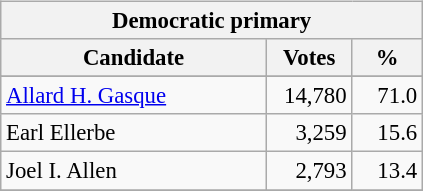<table class="wikitable" align="left" style="margin: 1em 1em 1em 0; font-size: 95%;">
<tr>
<th colspan="3">Democratic primary</th>
</tr>
<tr>
<th colspan="1" style="width: 170px">Candidate</th>
<th style="width: 50px">Votes</th>
<th style="width: 40px">%</th>
</tr>
<tr>
</tr>
<tr>
<td><a href='#'>Allard H. Gasque</a></td>
<td align="right">14,780</td>
<td align="right">71.0</td>
</tr>
<tr>
<td>Earl Ellerbe</td>
<td align="right">3,259</td>
<td align="right">15.6</td>
</tr>
<tr>
<td>Joel I. Allen</td>
<td align="right">2,793</td>
<td align="right">13.4</td>
</tr>
<tr>
</tr>
</table>
